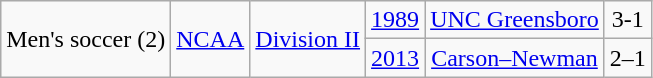<table class="wikitable" style="text-align:center">
<tr align="center">
<td rowspan="2">Men's soccer (2)</td>
<td rowspan="2"><a href='#'>NCAA</a></td>
<td rowspan="2"><a href='#'>Division II</a></td>
<td><a href='#'>1989</a></td>
<td><a href='#'>UNC Greensboro</a></td>
<td>3-1</td>
</tr>
<tr align="center">
<td><a href='#'>2013</a></td>
<td><a href='#'>Carson–Newman</a></td>
<td>2–1</td>
</tr>
</table>
